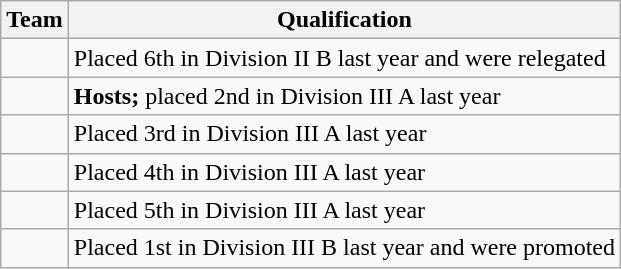<table class="wikitable">
<tr>
<th>Team</th>
<th>Qualification</th>
</tr>
<tr>
<td></td>
<td>Placed 6th in Division II B last year and were relegated</td>
</tr>
<tr>
<td></td>
<td><strong>Hosts;</strong> placed 2nd in Division III A last year</td>
</tr>
<tr>
<td></td>
<td>Placed 3rd in Division III A last year</td>
</tr>
<tr>
<td></td>
<td>Placed 4th in Division III A last year</td>
</tr>
<tr>
<td></td>
<td>Placed 5th in Division III A last year</td>
</tr>
<tr>
<td></td>
<td>Placed 1st in Division III B last year and were promoted</td>
</tr>
</table>
